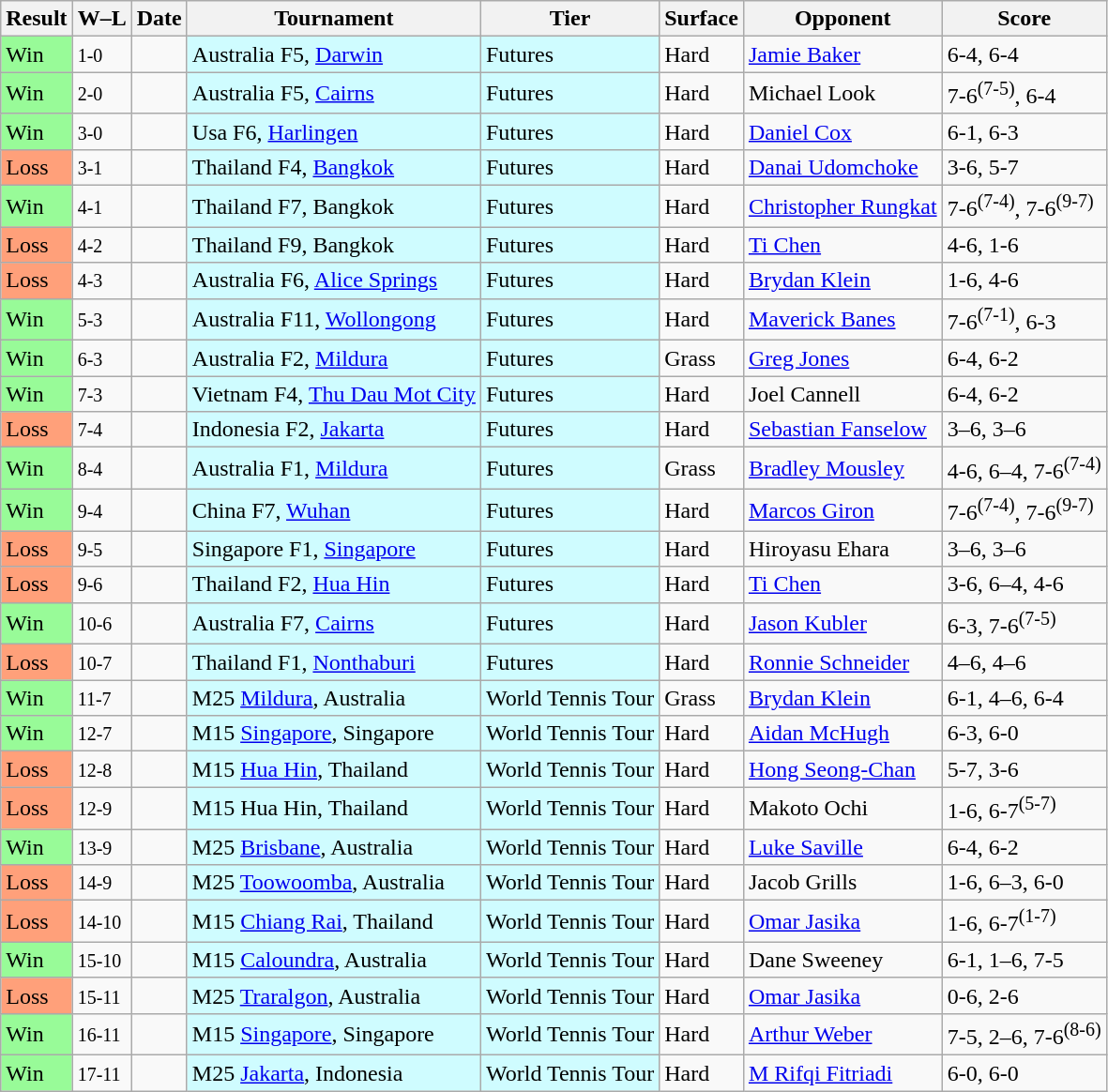<table class="sortable wikitable">
<tr>
<th>Result</th>
<th class="unsortable">W–L</th>
<th>Date</th>
<th>Tournament</th>
<th>Tier</th>
<th>Surface</th>
<th>Opponent</th>
<th class="unsortable">Score</th>
</tr>
<tr>
<td bgcolor=98FB98>Win</td>
<td><small>1-0</small></td>
<td></td>
<td style="background:#cffcff;">Australia F5, <a href='#'>Darwin</a></td>
<td style="background:#cffcff;">Futures</td>
<td>Hard</td>
<td> <a href='#'>Jamie Baker</a></td>
<td>6-4, 6-4</td>
</tr>
<tr>
<td bgcolor=98FB98>Win</td>
<td><small>2-0</small></td>
<td></td>
<td style="background:#cffcff;">Australia F5, <a href='#'>Cairns</a></td>
<td style="background:#cffcff;">Futures</td>
<td>Hard</td>
<td> Michael Look</td>
<td>7-6<sup>(7-5)</sup>, 6-4</td>
</tr>
<tr>
<td bgcolor=98FB98>Win</td>
<td><small>3-0</small></td>
<td></td>
<td style="background:#cffcff;">Usa F6, <a href='#'>Harlingen</a></td>
<td style="background:#cffcff;">Futures</td>
<td>Hard</td>
<td> <a href='#'>Daniel Cox</a></td>
<td>6-1, 6-3</td>
</tr>
<tr>
<td bgcolor=FFA07A>Loss</td>
<td><small>3-1</small></td>
<td></td>
<td style="background:#cffcff;">Thailand F4, <a href='#'>Bangkok</a></td>
<td style="background:#cffcff;">Futures</td>
<td>Hard</td>
<td> <a href='#'>Danai Udomchoke</a></td>
<td>3-6, 5-7</td>
</tr>
<tr>
<td bgcolor=98FB98>Win</td>
<td><small>4-1</small></td>
<td></td>
<td style="background:#cffcff;">Thailand F7, Bangkok</td>
<td style="background:#cffcff;">Futures</td>
<td>Hard</td>
<td>  <a href='#'>Christopher Rungkat</a></td>
<td>7-6<sup>(7-4)</sup>, 7-6<sup>(9-7)</sup></td>
</tr>
<tr>
<td bgcolor=FFA07A>Loss</td>
<td><small>4-2</small></td>
<td></td>
<td style="background:#cffcff;">Thailand F9, Bangkok</td>
<td style="background:#cffcff;">Futures</td>
<td>Hard</td>
<td> <a href='#'>Ti Chen</a></td>
<td>4-6, 1-6</td>
</tr>
<tr>
<td bgcolor=FFA07A>Loss</td>
<td><small>4-3</small></td>
<td></td>
<td style="background:#cffcff;">Australia F6, <a href='#'>Alice Springs</a></td>
<td style="background:#cffcff;">Futures</td>
<td>Hard</td>
<td> <a href='#'>Brydan Klein</a></td>
<td>1-6, 4-6</td>
</tr>
<tr>
<td bgcolor=98FB98>Win</td>
<td><small>5-3</small></td>
<td></td>
<td style="background:#cffcff;">Australia F11, <a href='#'>Wollongong</a></td>
<td style="background:#cffcff;">Futures</td>
<td>Hard</td>
<td> <a href='#'>Maverick Banes</a></td>
<td>7-6<sup>(7-1)</sup>, 6-3</td>
</tr>
<tr>
<td bgcolor=98FB98>Win</td>
<td><small>6-3</small></td>
<td></td>
<td style="background:#cffcff;">Australia F2, <a href='#'>Mildura</a></td>
<td style="background:#cffcff;">Futures</td>
<td>Grass</td>
<td> <a href='#'>Greg Jones</a></td>
<td>6-4, 6-2</td>
</tr>
<tr>
<td bgcolor=98FB98>Win</td>
<td><small>7-3</small></td>
<td></td>
<td style="background:#cffcff;">Vietnam F4, <a href='#'>Thu Dau Mot City</a></td>
<td style="background:#cffcff;">Futures</td>
<td>Hard</td>
<td> Joel Cannell</td>
<td>6-4, 6-2</td>
</tr>
<tr>
<td bgcolor=FFA07A>Loss</td>
<td><small>7-4</small></td>
<td></td>
<td style="background:#cffcff;">Indonesia F2, <a href='#'>Jakarta</a></td>
<td style="background:#cffcff;">Futures</td>
<td>Hard</td>
<td> <a href='#'>Sebastian Fanselow</a></td>
<td>3–6, 3–6</td>
</tr>
<tr>
<td bgcolor=98FB98>Win</td>
<td><small>8-4</small></td>
<td></td>
<td style="background:#cffcff;">Australia F1, <a href='#'>Mildura</a></td>
<td style="background:#cffcff;">Futures</td>
<td>Grass</td>
<td> <a href='#'>Bradley Mousley</a></td>
<td>4-6, 6–4, 7-6<sup>(7-4)</sup></td>
</tr>
<tr>
<td bgcolor=98FB98>Win</td>
<td><small>9-4</small></td>
<td></td>
<td style="background:#cffcff;">China F7, <a href='#'>Wuhan</a></td>
<td style="background:#cffcff;">Futures</td>
<td>Hard</td>
<td> <a href='#'>Marcos Giron</a></td>
<td>7-6<sup>(7-4)</sup>, 7-6<sup>(9-7)</sup></td>
</tr>
<tr>
<td bgcolor=FFA07A>Loss</td>
<td><small>9-5</small></td>
<td></td>
<td style="background:#cffcff;">Singapore F1, <a href='#'>Singapore</a></td>
<td style="background:#cffcff;">Futures</td>
<td>Hard</td>
<td> Hiroyasu Ehara</td>
<td>3–6, 3–6</td>
</tr>
<tr>
<td bgcolor=FFA07A>Loss</td>
<td><small>9-6</small></td>
<td></td>
<td style="background:#cffcff;">Thailand F2, <a href='#'>Hua Hin</a></td>
<td style="background:#cffcff;">Futures</td>
<td>Hard</td>
<td> <a href='#'>Ti Chen</a></td>
<td>3-6, 6–4, 4-6</td>
</tr>
<tr>
<td bgcolor=98FB98>Win</td>
<td><small>10-6</small></td>
<td></td>
<td style="background:#cffcff;">Australia F7, <a href='#'>Cairns</a></td>
<td style="background:#cffcff;">Futures</td>
<td>Hard</td>
<td> <a href='#'>Jason Kubler</a></td>
<td>6-3, 7-6<sup>(7-5)</sup></td>
</tr>
<tr>
<td bgcolor=FFA07A>Loss</td>
<td><small>10-7</small></td>
<td></td>
<td style="background:#cffcff;">Thailand F1, <a href='#'>Nonthaburi</a></td>
<td style="background:#cffcff;">Futures</td>
<td>Hard</td>
<td> <a href='#'>Ronnie Schneider</a></td>
<td>4–6, 4–6</td>
</tr>
<tr>
<td bgcolor=98FB98>Win</td>
<td><small>11-7</small></td>
<td></td>
<td style="background:#cffcff;">M25 <a href='#'>Mildura</a>, Australia</td>
<td style="background:#cffcff;">World Tennis Tour</td>
<td>Grass</td>
<td> <a href='#'>Brydan Klein</a></td>
<td>6-1, 4–6, 6-4</td>
</tr>
<tr>
<td bgcolor=98FB98>Win</td>
<td><small>12-7</small></td>
<td></td>
<td style="background:#cffcff;">M15 <a href='#'>Singapore</a>, Singapore</td>
<td style="background:#cffcff;">World Tennis Tour</td>
<td>Hard</td>
<td> <a href='#'>Aidan McHugh</a></td>
<td>6-3, 6-0</td>
</tr>
<tr>
<td bgcolor=FFA07A>Loss</td>
<td><small>12-8</small></td>
<td></td>
<td style="background:#cffcff;">M15 <a href='#'>Hua Hin</a>, Thailand</td>
<td style="background:#cffcff;">World Tennis Tour</td>
<td>Hard</td>
<td> <a href='#'>Hong Seong-Chan</a></td>
<td>5-7, 3-6</td>
</tr>
<tr>
<td bgcolor=FFA07A>Loss</td>
<td><small>12-9</small></td>
<td></td>
<td style="background:#cffcff;">M15 Hua Hin, Thailand</td>
<td style="background:#cffcff;">World Tennis Tour</td>
<td>Hard</td>
<td> Makoto Ochi</td>
<td>1-6, 6-7<sup>(5-7)</sup></td>
</tr>
<tr>
<td bgcolor=98FB98>Win</td>
<td><small>13-9</small></td>
<td></td>
<td style="background:#cffcff;">M25 <a href='#'>Brisbane</a>, Australia</td>
<td style="background:#cffcff;">World Tennis Tour</td>
<td>Hard</td>
<td> <a href='#'>Luke Saville</a></td>
<td>6-4, 6-2</td>
</tr>
<tr>
<td bgcolor=FFA07A>Loss</td>
<td><small>14-9</small></td>
<td></td>
<td style="background:#cffcff;">M25 <a href='#'>Toowoomba</a>, Australia</td>
<td style="background:#cffcff;">World Tennis Tour</td>
<td>Hard</td>
<td> Jacob Grills</td>
<td>1-6, 6–3, 6-0</td>
</tr>
<tr>
<td bgcolor=FFA07A>Loss</td>
<td><small>14-10</small></td>
<td></td>
<td style="background:#cffcff;">M15 <a href='#'>Chiang Rai</a>, Thailand</td>
<td style="background:#cffcff;">World Tennis Tour</td>
<td>Hard</td>
<td> <a href='#'>Omar Jasika</a></td>
<td>1-6, 6-7<sup>(1-7)</sup></td>
</tr>
<tr>
<td bgcolor=98FB98>Win</td>
<td><small>15-10</small></td>
<td></td>
<td style="background:#cffcff;">M15 <a href='#'>Caloundra</a>, Australia</td>
<td style="background:#cffcff;">World Tennis Tour</td>
<td>Hard</td>
<td> Dane Sweeney</td>
<td>6-1, 1–6, 7-5</td>
</tr>
<tr>
<td bgcolor=FFA07A>Loss</td>
<td><small>15-11</small></td>
<td></td>
<td style="background:#cffcff;">M25 <a href='#'>Traralgon</a>, Australia</td>
<td style="background:#cffcff;">World Tennis Tour</td>
<td>Hard</td>
<td> <a href='#'>Omar Jasika</a></td>
<td>0-6, 2-6</td>
</tr>
<tr>
<td bgcolor=98FB98>Win</td>
<td><small>16-11</small></td>
<td></td>
<td style="background:#cffcff;">M15 <a href='#'>Singapore</a>, Singapore</td>
<td style="background:#cffcff;">World Tennis Tour</td>
<td>Hard</td>
<td> <a href='#'>Arthur Weber</a></td>
<td>7-5, 2–6, 7-6<sup>(8-6)</sup></td>
</tr>
<tr>
<td bgcolor=98FB98>Win</td>
<td><small>17-11</small></td>
<td></td>
<td style="background:#cffcff;">M25 <a href='#'>Jakarta</a>, Indonesia</td>
<td style="background:#cffcff;">World Tennis Tour</td>
<td>Hard</td>
<td> <a href='#'>M Rifqi Fitriadi</a></td>
<td>6-0, 6-0</td>
</tr>
</table>
